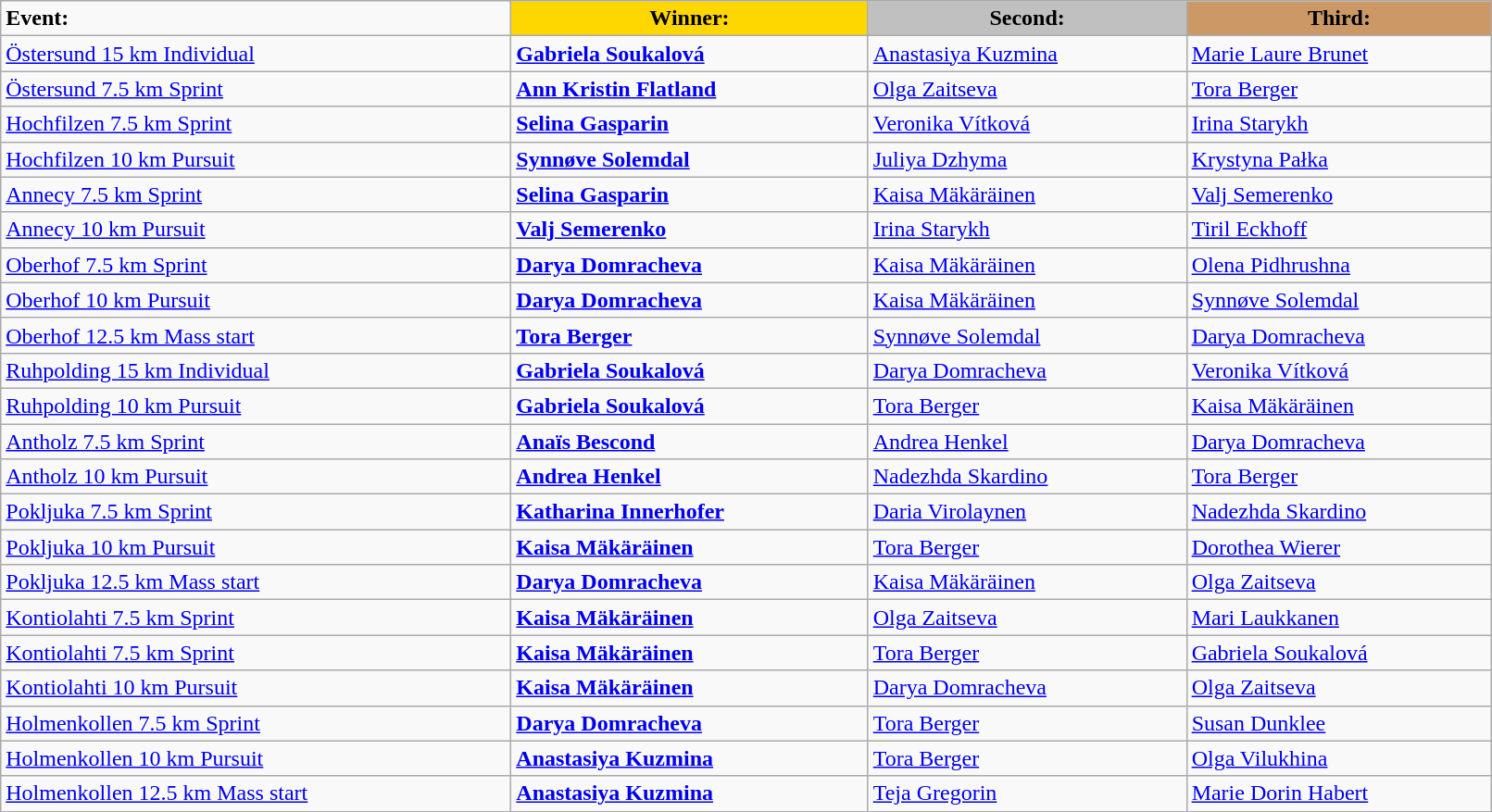<table class="wikitable" width=85%>
<tr>
<td><strong>Event:</strong></td>
<td style="text-align:center;background-color:gold;"><strong>Winner:</strong></td>
<td style="text-align:center;background-color:silver;"><strong>Second:</strong></td>
<td style="text-align:center;background-color:#CC9966;"><strong>Third:</strong></td>
</tr>
<tr>
<td><a href='#'>Östersund 15 km Individual</a><br></td>
<td><strong><a href='#'>Gabriela Soukalová</a></strong><br><small></small></td>
<td><a href='#'>Anastasiya Kuzmina</a><br><small></small></td>
<td><a href='#'>Marie Laure Brunet</a><br><small></small></td>
</tr>
<tr>
<td><a href='#'>Östersund 7.5 km Sprint</a><br></td>
<td><strong><a href='#'>Ann Kristin Flatland</a></strong><br><small></small></td>
<td><a href='#'>Olga Zaitseva</a><br><small></small></td>
<td><a href='#'>Tora Berger</a><br><small></small></td>
</tr>
<tr>
<td><a href='#'>Hochfilzen 7.5 km Sprint</a><br></td>
<td><strong><a href='#'>Selina Gasparin</a></strong><br><small></small></td>
<td><a href='#'>Veronika Vítková</a><br><small></small></td>
<td><a href='#'>Irina Starykh</a><br><small></small></td>
</tr>
<tr>
<td><a href='#'>Hochfilzen 10 km Pursuit</a><br></td>
<td><strong><a href='#'>Synnøve Solemdal</a></strong><br><small></small></td>
<td><a href='#'>Juliya Dzhyma</a><br><small></small></td>
<td><a href='#'>Krystyna Pałka</a><br><small></small></td>
</tr>
<tr>
<td><a href='#'>Annecy 7.5 km Sprint</a><br></td>
<td><strong><a href='#'>Selina Gasparin</a></strong><br><small></small></td>
<td><a href='#'>Kaisa Mäkäräinen</a><br><small></small></td>
<td><a href='#'>Valj Semerenko</a><br><small></small></td>
</tr>
<tr>
<td><a href='#'>Annecy 10 km Pursuit</a><br></td>
<td><strong><a href='#'>Valj Semerenko</a></strong><br><small></small></td>
<td><a href='#'>Irina Starykh</a><br><small></small></td>
<td><a href='#'>Tiril Eckhoff</a><br><small></small></td>
</tr>
<tr>
<td><a href='#'>Oberhof 7.5 km Sprint</a><br></td>
<td><strong><a href='#'>Darya Domracheva</a></strong><br><small></small></td>
<td><a href='#'>Kaisa Mäkäräinen</a><br><small></small></td>
<td><a href='#'>Olena Pidhrushna</a><br><small></small></td>
</tr>
<tr>
<td><a href='#'>Oberhof 10 km Pursuit</a><br></td>
<td><strong><a href='#'>Darya Domracheva</a></strong><br><small></small></td>
<td><a href='#'>Kaisa Mäkäräinen</a><br><small></small></td>
<td><a href='#'>Synnøve Solemdal</a><br><small></small></td>
</tr>
<tr>
<td><a href='#'>Oberhof 12.5 km Mass start</a><br></td>
<td><strong><a href='#'>Tora Berger</a></strong><br><small></small></td>
<td><a href='#'>Synnøve Solemdal</a><br><small></small></td>
<td><a href='#'>Darya Domracheva</a><br><small></small></td>
</tr>
<tr>
<td><a href='#'>Ruhpolding 15 km Individual</a><br></td>
<td><strong><a href='#'>Gabriela Soukalová</a></strong><br><small></small></td>
<td><a href='#'>Darya Domracheva</a><br><small></small></td>
<td><a href='#'>Veronika Vítková</a><br><small></small></td>
</tr>
<tr>
<td><a href='#'>Ruhpolding 10 km Pursuit</a><br></td>
<td><strong><a href='#'>Gabriela Soukalová</a></strong><br><small></small></td>
<td><a href='#'>Tora Berger</a><br><small></small></td>
<td><a href='#'>Kaisa Mäkäräinen</a><br><small></small></td>
</tr>
<tr>
<td><a href='#'>Antholz 7.5 km Sprint</a><br></td>
<td><strong><a href='#'>Anaïs Bescond</a></strong><br><small></small></td>
<td><a href='#'>Andrea Henkel</a><br><small></small></td>
<td><a href='#'>Darya Domracheva</a><br><small></small></td>
</tr>
<tr>
<td><a href='#'>Antholz 10 km Pursuit</a><br></td>
<td><strong><a href='#'>Andrea Henkel</a></strong><br><small></small></td>
<td><a href='#'>Nadezhda Skardino</a><br><small></small></td>
<td><a href='#'>Tora Berger</a><br><small></small></td>
</tr>
<tr>
<td><a href='#'>Pokljuka 7.5 km Sprint</a><br></td>
<td><strong><a href='#'>Katharina Innerhofer</a></strong><br><small></small></td>
<td><a href='#'>Daria Virolaynen</a><br><small></small></td>
<td><a href='#'>Nadezhda Skardino</a><br><small></small></td>
</tr>
<tr>
<td><a href='#'>Pokljuka 10 km Pursuit</a><br></td>
<td><strong><a href='#'>Kaisa Mäkäräinen</a></strong><br><small></small></td>
<td><a href='#'>Tora Berger</a><br><small></small></td>
<td><a href='#'>Dorothea Wierer</a><br><small></small></td>
</tr>
<tr>
<td><a href='#'>Pokljuka 12.5 km Mass start</a><br></td>
<td><strong><a href='#'>Darya Domracheva</a></strong><br><small></small></td>
<td><a href='#'>Kaisa Mäkäräinen</a><br><small></small></td>
<td><a href='#'>Olga Zaitseva</a><br><small></small></td>
</tr>
<tr>
<td><a href='#'>Kontiolahti 7.5 km Sprint</a><br></td>
<td><strong><a href='#'>Kaisa Mäkäräinen</a></strong><br><small></small></td>
<td><a href='#'>Olga Zaitseva</a><br><small></small></td>
<td><a href='#'>Mari Laukkanen</a><br><small></small></td>
</tr>
<tr>
<td><a href='#'>Kontiolahti 7.5 km Sprint</a><br></td>
<td><strong><a href='#'>Kaisa Mäkäräinen</a></strong><br><small></small></td>
<td><a href='#'>Tora Berger</a><br><small></small></td>
<td><a href='#'>Gabriela Soukalová</a><br><small></small></td>
</tr>
<tr>
<td><a href='#'>Kontiolahti 10 km Pursuit</a><br></td>
<td><strong><a href='#'>Kaisa Mäkäräinen</a></strong><br><small></small></td>
<td><a href='#'>Darya Domracheva</a><br><small></small></td>
<td><a href='#'>Olga Zaitseva</a><br><small></small></td>
</tr>
<tr>
<td><a href='#'>Holmenkollen 7.5 km Sprint</a><br></td>
<td><strong><a href='#'>Darya Domracheva</a></strong><br><small></small></td>
<td><a href='#'>Tora Berger</a><br><small></small></td>
<td><a href='#'>Susan Dunklee</a><br><small></small></td>
</tr>
<tr>
<td><a href='#'>Holmenkollen 10 km Pursuit</a><br></td>
<td><strong><a href='#'>Anastasiya Kuzmina</a></strong><br><small></small></td>
<td><a href='#'>Tora Berger</a><br><small></small></td>
<td><a href='#'>Olga Vilukhina</a><br><small></small></td>
</tr>
<tr>
<td><a href='#'>Holmenkollen 12.5 km Mass start</a><br></td>
<td><strong><a href='#'>Anastasiya Kuzmina</a></strong><br><small></small></td>
<td><a href='#'>Teja Gregorin</a><br><small></small></td>
<td><a href='#'>Marie Dorin Habert</a><br><small></small></td>
</tr>
</table>
